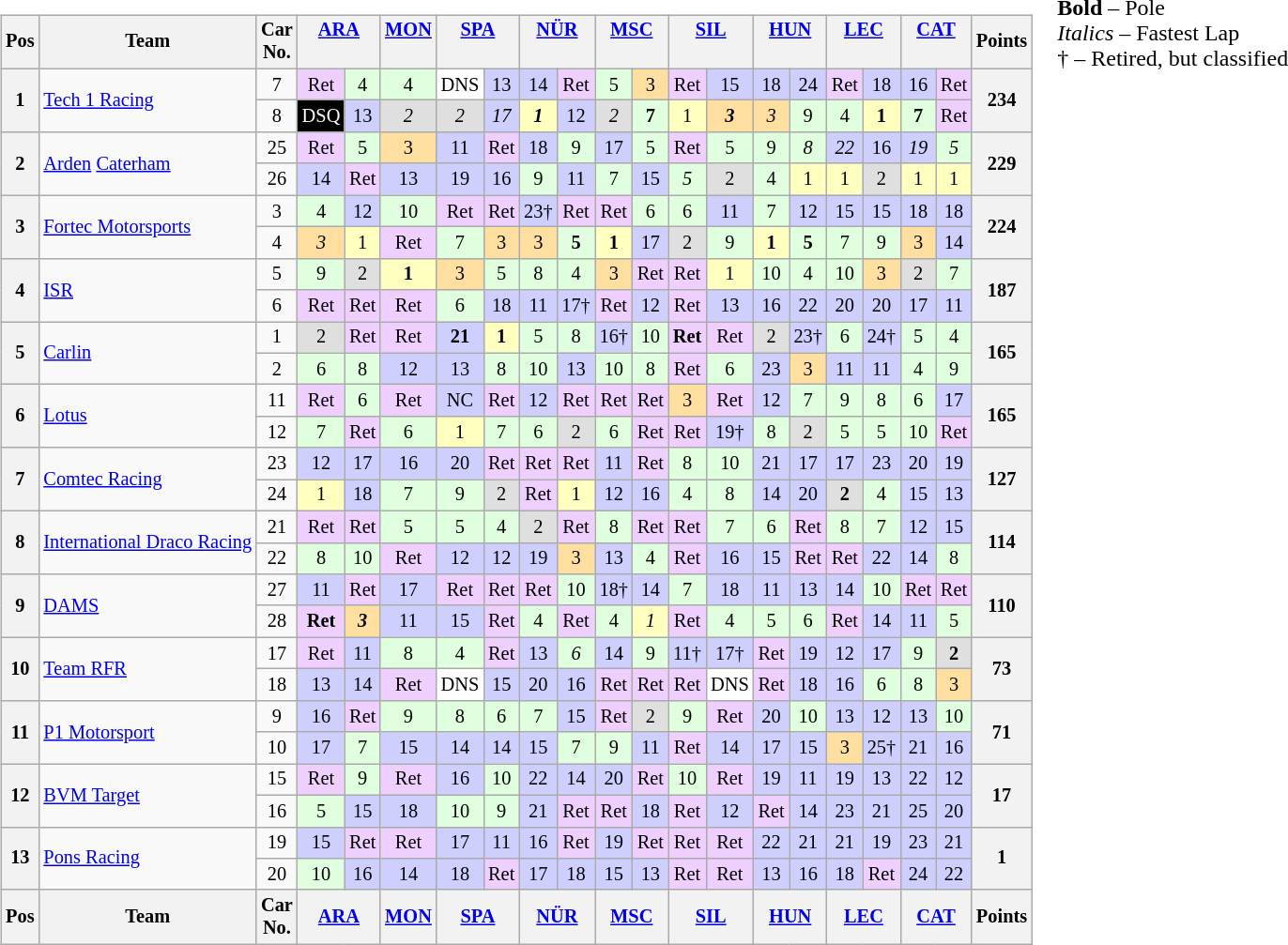<table>
<tr>
<td><br><table class="wikitable" style="font-size: 85%; text-align: center">
<tr valign="top">
<th valign="middle">Pos</th>
<th valign="middle">Team</th>
<th valign="middle">Car<br>No.</th>
<th colspan=2><a href='#'>ARA</a><br></th>
<th><a href='#'>MON</a><br></th>
<th colspan=2><a href='#'>SPA</a><br></th>
<th colspan=2><a href='#'>NÜR</a><br></th>
<th colspan=2><a href='#'>MSC</a><br></th>
<th colspan=2><a href='#'>SIL</a><br></th>
<th colspan=2><a href='#'>HUN</a><br></th>
<th colspan=2><a href='#'>LEC</a><br></th>
<th colspan=2><a href='#'>CAT</a><br></th>
<th valign="middle">Points</th>
</tr>
<tr>
<th rowspan="2">1</th>
<td align="left" rowspan="2"> <a href='#'>Tech 1 Racing</a></td>
<td>7</td>
<td style="background:#EFCFFF;">Ret</td>
<td style="background:#DFFFDF;">4</td>
<td style="background:#DFFFDF;">4</td>
<td style="background:#FFFFFF;">DNS</td>
<td style="background:#CFCFFF;">13</td>
<td style="background:#CFCFFF;">14</td>
<td style="background:#EFCFFF;">Ret</td>
<td style="background:#DFFFDF;">5</td>
<td style="background:#FFDF9F;">3</td>
<td style="background:#EFCFFF;">Ret</td>
<td style="background:#CFCFFF;">15</td>
<td style="background:#CFCFFF;">18</td>
<td style="background:#CFCFFF;">24</td>
<td style="background:#EFCFFF;">Ret</td>
<td style="background:#CFCFFF;">18</td>
<td style="background:#CFCFFF;">16</td>
<td style="background:#EFCFFF;">Ret</td>
<th rowspan=2>234</th>
</tr>
<tr>
<td>8</td>
<td style="background:#000000; color:white">DSQ</td>
<td style="background:#CFCFFF;">13</td>
<td style="background:#DFDFDF;"><em>2</em></td>
<td style="background:#DFDFDF;"><em>2</em></td>
<td style="background:#CFCFFF;"><em>17</em></td>
<td style="background:#FFFFBF;"><strong><em>1</em></strong></td>
<td style="background:#CFCFFF;">12</td>
<td style="background:#DFDFDF;"><em>2</em></td>
<td style="background:#DFFFDF;"><strong>7</strong></td>
<td style="background:#FFFFBF;">1</td>
<td style="background:#FFDF9F;"><strong><em>3</em></strong></td>
<td style="background:#FFDF9F;"><em>3</em></td>
<td style="background:#DFFFDF;">9</td>
<td style="background:#DFFFDF;">4</td>
<td style="background:#FFFFBF;"><strong>1</strong></td>
<td style="background:#DFFFDF;"><strong>7</strong></td>
<td style="background:#EFCFFF;">Ret</td>
</tr>
<tr>
<th rowspan="2">2</th>
<td align="left" rowspan="2"> <a href='#'>Arden</a> <a href='#'>Caterham</a></td>
<td>25</td>
<td style="background:#EFCFFF;">Ret</td>
<td style="background:#DFFFDF;">5</td>
<td style="background:#FFDF9F;">3</td>
<td style="background:#CFCFFF;">11</td>
<td style="background:#EFCFFF;">Ret</td>
<td style="background:#CFCFFF;">18</td>
<td style="background:#DFFFDF;">9</td>
<td style="background:#CFCFFF;">17</td>
<td style="background:#DFFFDF;">5</td>
<td style="background:#EFCFFF;">Ret</td>
<td style="background:#DFFFDF;">5</td>
<td style="background:#DFFFDF;">9</td>
<td style="background:#DFFFDF;"><em>8</em></td>
<td style="background:#CFCFFF;"><em>22</em></td>
<td style="background:#CFCFFF;">16</td>
<td style="background:#CFCFFF;"><em>19</em></td>
<td style="background:#DFFFDF;"><em>5</em></td>
<th rowspan=2>229</th>
</tr>
<tr>
<td>26</td>
<td style="background:#CFCFFF;">14</td>
<td style="background:#EFCFFF;">Ret</td>
<td style="background:#CFCFFF;">13</td>
<td style="background:#CFCFFF;">19</td>
<td style="background:#CFCFFF;">16</td>
<td style="background:#DFFFDF;">9</td>
<td style="background:#CFCFFF;">11</td>
<td style="background:#DFFFDF;">7</td>
<td style="background:#CFCFFF;">15</td>
<td style="background:#DFFFDF;"><em>5</em></td>
<td style="background:#DFDFDF;">2</td>
<td style="background:#DFFFDF;">4</td>
<td style="background:#FFFFBF;">1</td>
<td style="background:#FFFFBF;">1</td>
<td style="background:#DFDFDF;">2</td>
<td style="background:#FFFFBF;">1</td>
<td style="background:#FFFFBF;">1</td>
</tr>
<tr>
<th rowspan="2">3</th>
<td align="left" rowspan="2"> <a href='#'>Fortec Motorsports</a></td>
<td>3</td>
<td style="background:#DFFFDF;">4</td>
<td style="background:#CFCFFF;">12</td>
<td style="background:#DFFFDF;">10</td>
<td style="background:#EFCFFF;">Ret</td>
<td style="background:#EFCFFF;">Ret</td>
<td style="background:#CFCFFF;">23†</td>
<td style="background:#EFCFFF;">Ret</td>
<td style="background:#EFCFFF;">Ret</td>
<td style="background:#DFFFDF;">6</td>
<td style="background:#DFFFDF;">6</td>
<td style="background:#CFCFFF;">11</td>
<td style="background:#DFFFDF;">7</td>
<td style="background:#CFCFFF;">12</td>
<td style="background:#CFCFFF;">15</td>
<td style="background:#CFCFFF;">15</td>
<td style="background:#CFCFFF;">18</td>
<td style="background:#CFCFFF;">18</td>
<th rowspan=2>224</th>
</tr>
<tr>
<td>4</td>
<td style="background:#FFDF9F;"><em>3</em></td>
<td style="background:#FFFFBF;">1</td>
<td style="background:#EFCFFF;">Ret</td>
<td style="background:#DFFFDF;">7</td>
<td style="background:#FFDF9F;">3</td>
<td style="background:#FFDF9F;">3</td>
<td style="background:#DFFFDF;"><strong>5</strong></td>
<td style="background:#FFFFBF;"><strong>1</strong></td>
<td style="background:#CFCFFF;">17</td>
<td style="background:#DFDFDF;">2</td>
<td style="background:#DFFFDF;">9</td>
<td style="background:#FFFFBF;"><strong>1</strong></td>
<td style="background:#DFFFDF;"><strong>5</strong></td>
<td style="background:#DFFFDF;">7</td>
<td style="background:#DFFFDF;">9</td>
<td style="background:#FFDF9F;">3</td>
<td style="background:#CFCFFF;">14</td>
</tr>
<tr>
<th rowspan="2">4</th>
<td align="left" rowspan="2"> <a href='#'>ISR</a></td>
<td>5</td>
<td style="background:#DFFFDF;">9</td>
<td style="background:#DFDFDF;">2</td>
<td style="background:#FFFFBF;"><strong>1</strong></td>
<td style="background:#FFDF9F;">3</td>
<td style="background:#DFFFDF;">5</td>
<td style="background:#DFFFDF;">8</td>
<td style="background:#DFFFDF;">4</td>
<td style="background:#FFDF9F;">3</td>
<td style="background:#EFCFFF;">Ret</td>
<td style="background:#EFCFFF;">Ret</td>
<td style="background:#FFFFBF;">1</td>
<td style="background:#DFFFDF;">10</td>
<td style="background:#DFFFDF;">4</td>
<td style="background:#DFFFDF;">10</td>
<td style="background:#FFDF9F;">3</td>
<td style="background:#DFDFDF;">2</td>
<td style="background:#DFFFDF;">7</td>
<th rowspan=2>187</th>
</tr>
<tr>
<td>6</td>
<td style="background:#EFCFFF;">Ret</td>
<td style="background:#EFCFFF;">Ret</td>
<td style="background:#EFCFFF;">Ret</td>
<td style="background:#DFFFDF;">6</td>
<td style="background:#CFCFFF;">18</td>
<td style="background:#CFCFFF;">11</td>
<td style="background:#CFCFFF;">17†</td>
<td style="background:#EFCFFF;">Ret</td>
<td style="background:#CFCFFF;">12</td>
<td style="background:#EFCFFF;">Ret</td>
<td style="background:#CFCFFF;">13</td>
<td style="background:#CFCFFF;">16</td>
<td style="background:#CFCFFF;">22</td>
<td style="background:#CFCFFF;">20</td>
<td style="background:#CFCFFF;">20</td>
<td style="background:#CFCFFF;">17</td>
<td style="background:#CFCFFF;">11</td>
</tr>
<tr>
<th rowspan="2">5</th>
<td align="left" rowspan="2"> <a href='#'>Carlin</a></td>
<td>1</td>
<td style="background:#DFDFDF;">2</td>
<td style="background:#EFCFFF;">Ret</td>
<td style="background:#EFCFFF;">Ret</td>
<td style="background:#CFCFFF;"><strong>21</strong></td>
<td style="background:#FFFFBF;"><strong>1</strong></td>
<td style="background:#DFFFDF;">5</td>
<td style="background:#DFFFDF;">8</td>
<td style="background:#CFCFFF;">16†</td>
<td style="background:#DFFFDF;">10</td>
<td style="background:#EFCFFF;"><strong>Ret</strong></td>
<td style="background:#EFCFFF;">Ret</td>
<td style="background:#DFDFDF;">2</td>
<td style="background:#CFCFFF;">23†</td>
<td style="background:#DFFFDF;">6</td>
<td style="background:#CFCFFF;">24†</td>
<td style="background:#DFFFDF;">5</td>
<td style="background:#DFFFDF;">4</td>
<th rowspan=2>165</th>
</tr>
<tr>
<td>2</td>
<td style="background:#DFFFDF;">6</td>
<td style="background:#DFFFDF;">8</td>
<td style="background:#CFCFFF;">12</td>
<td style="background:#CFCFFF;">13</td>
<td style="background:#DFFFDF;">8</td>
<td style="background:#DFFFDF;">10</td>
<td style="background:#CFCFFF;">13</td>
<td style="background:#DFFFDF;">10</td>
<td style="background:#DFFFDF;">8</td>
<td style="background:#EFCFFF;">Ret</td>
<td style="background:#DFFFDF;">6</td>
<td style="background:#CFCFFF;">23</td>
<td style="background:#FFDF9F;">3</td>
<td style="background:#CFCFFF;">11</td>
<td style="background:#CFCFFF;">11</td>
<td style="background:#DFFFDF;">4</td>
<td style="background:#DFFFDF;">9</td>
</tr>
<tr>
<th rowspan="2">6</th>
<td align="left" rowspan="2"> <a href='#'>Lotus</a></td>
<td>11</td>
<td style="background:#EFCFFF;">Ret</td>
<td style="background:#DFFFDF;">6</td>
<td style="background:#EFCFFF;">Ret</td>
<td style="background:#CFCFFF;">NC</td>
<td style="background:#EFCFFF;">Ret</td>
<td style="background:#CFCFFF;">12</td>
<td style="background:#EFCFFF;">Ret</td>
<td style="background:#EFCFFF;">Ret</td>
<td style="background:#EFCFFF;">Ret</td>
<td style="background:#FFDF9F;">3</td>
<td style="background:#EFCFFF;">Ret</td>
<td style="background:#CFCFFF;">12</td>
<td style="background:#DFFFDF;">7</td>
<td style="background:#DFFFDF;">9</td>
<td style="background:#DFFFDF;">8</td>
<td style="background:#DFFFDF;">6</td>
<td style="background:#CFCFFF;">17</td>
<th rowspan=2>165</th>
</tr>
<tr>
<td>12</td>
<td style="background:#DFFFDF;">7</td>
<td style="background:#EFCFFF;">Ret</td>
<td style="background:#DFFFDF;">6</td>
<td style="background:#FFFFBF;">1</td>
<td style="background:#DFFFDF;">7</td>
<td style="background:#DFFFDF;">6</td>
<td style="background:#DFDFDF;">2</td>
<td style="background:#DFFFDF;">6</td>
<td style="background:#EFCFFF;">Ret</td>
<td style="background:#EFCFFF;">Ret</td>
<td style="background:#CFCFFF;">19†</td>
<td style="background:#DFFFDF;">8</td>
<td style="background:#DFDFDF;">2</td>
<td style="background:#DFFFDF;">5</td>
<td style="background:#DFFFDF;">5</td>
<td style="background:#DFFFDF;">10</td>
<td style="background:#EFCFFF;">Ret</td>
</tr>
<tr>
<th rowspan="2">7</th>
<td align="left" rowspan="2"> <a href='#'>Comtec Racing</a></td>
<td>23</td>
<td style="background:#CFCFFF;">12</td>
<td style="background:#CFCFFF;">17</td>
<td style="background:#CFCFFF;">16</td>
<td style="background:#CFCFFF;">20</td>
<td style="background:#EFCFFF;">Ret</td>
<td style="background:#EFCFFF;">Ret</td>
<td style="background:#EFCFFF;">Ret</td>
<td style="background:#CFCFFF;">11</td>
<td style="background:#EFCFFF;">Ret</td>
<td style="background:#DFFFDF;">8</td>
<td style="background:#DFFFDF;">10</td>
<td style="background:#CFCFFF;">21</td>
<td style="background:#CFCFFF;">17</td>
<td style="background:#CFCFFF;">17</td>
<td style="background:#CFCFFF;">23</td>
<td style="background:#CFCFFF;">20</td>
<td style="background:#CFCFFF;">19</td>
<th rowspan=2>127</th>
</tr>
<tr>
<td>24</td>
<td style="background:#FFFFBF;">1</td>
<td style="background:#CFCFFF;">18</td>
<td style="background:#DFFFDF;">7</td>
<td style="background:#DFFFDF;">9</td>
<td style="background:#DFDFDF;">2</td>
<td style="background:#EFCFFF;">Ret</td>
<td style="background:#FFFFBF;">1</td>
<td style="background:#CFCFFF;">12</td>
<td style="background:#CFCFFF;">16</td>
<td style="background:#DFFFDF;">4</td>
<td style="background:#DFFFDF;">8</td>
<td style="background:#CFCFFF;">14</td>
<td style="background:#CFCFFF;">20</td>
<td style="background:#DFDFDF;"><strong>2</strong></td>
<td style="background:#DFFFDF;">4</td>
<td style="background:#CFCFFF;">15</td>
<td style="background:#CFCFFF;">13</td>
</tr>
<tr>
<th rowspan="2">8</th>
<td align="left" rowspan="2" nowrap> <a href='#'>International Draco Racing</a></td>
<td>21</td>
<td style="background:#EFCFFF;">Ret</td>
<td style="background:#EFCFFF;">Ret</td>
<td style="background:#DFFFDF;">5</td>
<td style="background:#DFFFDF;">5</td>
<td style="background:#DFFFDF;">4</td>
<td style="background:#DFDFDF;">2</td>
<td style="background:#EFCFFF;">Ret</td>
<td style="background:#DFFFDF;">8</td>
<td style="background:#EFCFFF;">Ret</td>
<td style="background:#EFCFFF;">Ret</td>
<td style="background:#DFFFDF;">7</td>
<td style="background:#DFFFDF;">6</td>
<td style="background:#EFCFFF;">Ret</td>
<td style="background:#DFFFDF;">8</td>
<td style="background:#DFFFDF;">7</td>
<td style="background:#CFCFFF;">12</td>
<td style="background:#CFCFFF;">15</td>
<th rowspan=2>114</th>
</tr>
<tr>
<td>22</td>
<td style="background:#DFFFDF;">8</td>
<td style="background:#DFFFDF;">10</td>
<td style="background:#EFCFFF;">Ret</td>
<td style="background:#CFCFFF;">12</td>
<td style="background:#CFCFFF;">12</td>
<td style="background:#CFCFFF;">19</td>
<td style="background:#FFDF9F;">3</td>
<td style="background:#CFCFFF;">13</td>
<td style="background:#DFFFDF;">4</td>
<td style="background:#EFCFFF;">Ret</td>
<td style="background:#CFCFFF;">16</td>
<td style="background:#CFCFFF;">15</td>
<td style="background:#EFCFFF;">Ret</td>
<td style="background:#EFCFFF;">Ret</td>
<td style="background:#CFCFFF;">22</td>
<td style="background:#CFCFFF;">14</td>
<td style="background:#DFFFDF;">8</td>
</tr>
<tr>
<th rowspan="2">9</th>
<td align="left" rowspan="2"> <a href='#'>DAMS</a></td>
<td>27</td>
<td style="background:#CFCFFF;">11</td>
<td style="background:#EFCFFF;">Ret</td>
<td style="background:#CFCFFF;">17</td>
<td style="background:#EFCFFF;">Ret</td>
<td style="background:#EFCFFF;">Ret</td>
<td style="background:#EFCFFF;">Ret</td>
<td style="background:#DFFFDF;">10</td>
<td style="background:#CFCFFF;">18†</td>
<td style="background:#CFCFFF;">14</td>
<td style="background:#DFFFDF;">7</td>
<td style="background:#CFCFFF;">18</td>
<td style="background:#CFCFFF;">11</td>
<td style="background:#CFCFFF;">13</td>
<td style="background:#CFCFFF;">14</td>
<td style="background:#DFFFDF;">10</td>
<td style="background:#EFCFFF;">Ret</td>
<td style="background:#EFCFFF;">Ret</td>
<th rowspan=2>110</th>
</tr>
<tr>
<td>28</td>
<td style="background:#EFCFFF;"><strong>Ret</strong></td>
<td style="background:#FFDF9F;"><strong><em>3</em></strong></td>
<td style="background:#CFCFFF;">11</td>
<td style="background:#CFCFFF;">15</td>
<td style="background:#EFCFFF;">Ret</td>
<td style="background:#DFFFDF;">4</td>
<td style="background:#EFCFFF;">Ret</td>
<td style="background:#DFFFDF;">4</td>
<td style="background:#FFFFBF;"><em>1</em></td>
<td style="background:#EFCFFF;">Ret</td>
<td style="background:#DFFFDF;">4</td>
<td style="background:#DFFFDF;">5</td>
<td style="background:#DFFFDF;">6</td>
<td style="background:#EFCFFF;">Ret</td>
<td style="background:#CFCFFF;">14</td>
<td style="background:#CFCFFF;">11</td>
<td style="background:#DFFFDF;">5</td>
</tr>
<tr>
<th rowspan="2">10</th>
<td align="left" rowspan="2"> <a href='#'>Team RFR</a></td>
<td>17</td>
<td style="background:#EFCFFF;">Ret</td>
<td style="background:#CFCFFF;">11</td>
<td style="background:#DFFFDF;">8</td>
<td style="background:#DFFFDF;">4</td>
<td style="background:#EFCFFF;">Ret</td>
<td style="background:#CFCFFF;">13</td>
<td style="background:#DFFFDF;"><em>6</em></td>
<td style="background:#CFCFFF;">14</td>
<td style="background:#DFFFDF;">9</td>
<td style="background:#CFCFFF;">11†</td>
<td style="background:#CFCFFF;">17†</td>
<td style="background:#EFCFFF;">Ret</td>
<td style="background:#CFCFFF;">19</td>
<td style="background:#CFCFFF;">12</td>
<td style="background:#CFCFFF;">17</td>
<td style="background:#DFFFDF;">9</td>
<td style="background:#DFDFDF;"><strong>2</strong></td>
<th rowspan=2>73</th>
</tr>
<tr>
<td>18</td>
<td style="background:#CFCFFF;">13</td>
<td style="background:#CFCFFF;">14</td>
<td style="background:#EFCFFF;">Ret</td>
<td style="background:#FFFFFF;">DNS</td>
<td style="background:#CFCFFF;">15</td>
<td style="background:#CFCFFF;">20</td>
<td style="background:#CFCFFF;">16</td>
<td style="background:#EFCFFF;">Ret</td>
<td style="background:#EFCFFF;">Ret</td>
<td style="background:#EFCFFF;">Ret</td>
<td style="background:#FFFFFF;">DNS</td>
<td style="background:#EFCFFF;">Ret</td>
<td style="background:#CFCFFF;">18</td>
<td style="background:#CFCFFF;">16</td>
<td style="background:#DFFFDF;">6</td>
<td style="background:#DFFFDF;">8</td>
<td style="background:#FFDF9F;">3</td>
</tr>
<tr>
<th rowspan="2">11</th>
<td align="left" rowspan="2"> <a href='#'>P1 Motorsport</a></td>
<td>9</td>
<td style="background:#CFCFFF;">16</td>
<td style="background:#EFCFFF;">Ret</td>
<td style="background:#DFFFDF;">9</td>
<td style="background:#DFFFDF;">8</td>
<td style="background:#DFFFDF;">6</td>
<td style="background:#DFFFDF;">7</td>
<td style="background:#CFCFFF;">15</td>
<td style="background:#EFCFFF;">Ret</td>
<td style="background:#DFDFDF;">2</td>
<td style="background:#DFFFDF;">9</td>
<td style="background:#EFCFFF;">Ret</td>
<td style="background:#CFCFFF;">20</td>
<td style="background:#DFFFDF;">10</td>
<td style="background:#CFCFFF;">13</td>
<td style="background:#CFCFFF;">12</td>
<td style="background:#CFCFFF;">13</td>
<td style="background:#DFFFDF;">10</td>
<th rowspan=2>71</th>
</tr>
<tr>
<td>10</td>
<td style="background:#CFCFFF;">17</td>
<td style="background:#DFFFDF;">7</td>
<td style="background:#CFCFFF;">15</td>
<td style="background:#CFCFFF;">14</td>
<td style="background:#CFCFFF;">14</td>
<td style="background:#CFCFFF;">15</td>
<td style="background:#DFFFDF;">7</td>
<td style="background:#DFFFDF;">9</td>
<td style="background:#CFCFFF;">11</td>
<td style="background:#EFCFFF;">Ret</td>
<td style="background:#CFCFFF;">14</td>
<td style="background:#CFCFFF;">17</td>
<td style="background:#CFCFFF;">15</td>
<td style="background:#FFDF9F;">3</td>
<td style="background:#CFCFFF;">25†</td>
<td style="background:#CFCFFF;">21</td>
<td style="background:#CFCFFF;">16</td>
</tr>
<tr>
<th rowspan="2">12</th>
<td align="left" rowspan="2"> <a href='#'>BVM Target</a></td>
<td>15</td>
<td style="background:#EFCFFF;">Ret</td>
<td style="background:#DFFFDF;">9</td>
<td style="background:#EFCFFF;">Ret</td>
<td style="background:#CFCFFF;">16</td>
<td style="background:#DFFFDF;">10</td>
<td style="background:#CFCFFF;">22</td>
<td style="background:#CFCFFF;">14</td>
<td style="background:#CFCFFF;">20</td>
<td style="background:#EFCFFF;">Ret</td>
<td style="background:#DFFFDF;">10</td>
<td style="background:#EFCFFF;">Ret</td>
<td style="background:#CFCFFF;">19</td>
<td style="background:#CFCFFF;">11</td>
<td style="background:#CFCFFF;">19</td>
<td style="background:#CFCFFF;">13</td>
<td style="background:#CFCFFF;">22</td>
<td style="background:#CFCFFF;">12</td>
<th rowspan=2>17</th>
</tr>
<tr>
<td>16</td>
<td style="background:#DFFFDF;">5</td>
<td style="background:#CFCFFF;">15</td>
<td style="background:#CFCFFF;">18</td>
<td style="background:#DFFFDF;">10</td>
<td style="background:#DFFFDF;">9</td>
<td style="background:#CFCFFF;">21</td>
<td style="background:#EFCFFF;">Ret</td>
<td style="background:#EFCFFF;">Ret</td>
<td style="background:#CFCFFF;">18</td>
<td style="background:#EFCFFF;">Ret</td>
<td style="background:#CFCFFF;">12</td>
<td style="background:#EFCFFF;">Ret</td>
<td style="background:#CFCFFF;">14</td>
<td style="background:#CFCFFF;">23</td>
<td style="background:#CFCFFF;">21</td>
<td style="background:#CFCFFF;">25</td>
<td style="background:#CFCFFF;">20</td>
</tr>
<tr>
<th rowspan="2">13</th>
<td align="left" rowspan="2"> <a href='#'>Pons Racing</a></td>
<td>19</td>
<td style="background:#CFCFFF;">15</td>
<td style="background:#EFCFFF;">Ret</td>
<td style="background:#EFCFFF;">Ret</td>
<td style="background:#CFCFFF;">17</td>
<td style="background:#CFCFFF;">11</td>
<td style="background:#CFCFFF;">16</td>
<td style="background:#EFCFFF;">Ret</td>
<td style="background:#CFCFFF;">19</td>
<td style="background:#EFCFFF;">Ret</td>
<td style="background:#EFCFFF;">Ret</td>
<td style="background:#EFCFFF;">Ret</td>
<td style="background:#CFCFFF;">22</td>
<td style="background:#CFCFFF;">21</td>
<td style="background:#CFCFFF;">21</td>
<td style="background:#CFCFFF;">19</td>
<td style="background:#CFCFFF;">23</td>
<td style="background:#CFCFFF;">21</td>
<th rowspan=2>1</th>
</tr>
<tr>
<td>20</td>
<td style="background:#DFFFDF;">10</td>
<td style="background:#CFCFFF;">16</td>
<td style="background:#CFCFFF;">14</td>
<td style="background:#CFCFFF;">18</td>
<td style="background:#EFCFFF;">Ret</td>
<td style="background:#CFCFFF;">17</td>
<td style="background:#CFCFFF;">18</td>
<td style="background:#CFCFFF;">15</td>
<td style="background:#CFCFFF;">13</td>
<td style="background:#EFCFFF;">Ret</td>
<td style="background:#EFCFFF;">Ret</td>
<td style="background:#CFCFFF;">13</td>
<td style="background:#CFCFFF;">16</td>
<td style="background:#CFCFFF;">18</td>
<td style="background:#EFCFFF;">Ret</td>
<td style="background:#CFCFFF;">24</td>
<td style="background:#CFCFFF;">22</td>
</tr>
<tr>
<th valign="middle">Pos</th>
<th valign="middle">Team</th>
<th valign="middle">Car<br>No.</th>
<th colspan=2><a href='#'>ARA</a><br></th>
<th><a href='#'>MON</a><br></th>
<th colspan=2><a href='#'>SPA</a><br></th>
<th colspan=2><a href='#'>NÜR</a><br></th>
<th colspan=2><a href='#'>MSC</a><br></th>
<th colspan=2><a href='#'>SIL</a><br></th>
<th colspan=2><a href='#'>HUN</a><br></th>
<th colspan=2><a href='#'>LEC</a><br></th>
<th colspan=2><a href='#'>CAT</a><br></th>
<th valign="middle">Points</th>
</tr>
</table>
</td>
<td valign="top"><br>
<span><strong>Bold</strong> – Pole<br>
<em>Italics</em> – Fastest Lap<br>
† – Retired, but classified</span></td>
</tr>
</table>
